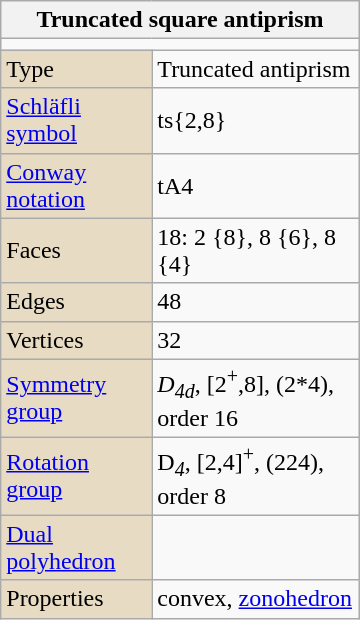<table class="wikitable" bgcolor="#ffffff" cellpadding="5" align="right" style="margin-left:10px" width="240">
<tr>
<th bgcolor=#e7dcc3 colspan=2>Truncated square antiprism</th>
</tr>
<tr>
<td align=center colspan=2></td>
</tr>
<tr>
<td bgcolor=#e7dcc3>Type</td>
<td>Truncated antiprism</td>
</tr>
<tr>
<td bgcolor=#e7dcc3><a href='#'>Schläfli symbol</a></td>
<td>ts{2,8}<br></td>
</tr>
<tr>
<td bgcolor=#e7dcc3><a href='#'>Conway notation</a></td>
<td>tA4</td>
</tr>
<tr>
<td bgcolor=#e7dcc3>Faces</td>
<td>18: 2 {8}, 8 {6}, 8 {4}</td>
</tr>
<tr>
<td bgcolor=#e7dcc3>Edges</td>
<td>48</td>
</tr>
<tr>
<td bgcolor=#e7dcc3>Vertices</td>
<td>32</td>
</tr>
<tr>
<td bgcolor=#e7dcc3><a href='#'>Symmetry group</a></td>
<td><em>D</em><sub><em>4d</em></sub>, [2<sup>+</sup>,8], (2*4), order 16</td>
</tr>
<tr>
<td bgcolor=#e7dcc3><a href='#'>Rotation group</a></td>
<td>D<sub><em>4</em></sub>, [2,4]<sup>+</sup>, (224), order 8</td>
</tr>
<tr>
<td bgcolor=#e7dcc3><a href='#'>Dual polyhedron</a></td>
<td></td>
</tr>
<tr>
<td bgcolor=#e7dcc3>Properties</td>
<td>convex, <a href='#'>zonohedron</a></td>
</tr>
</table>
